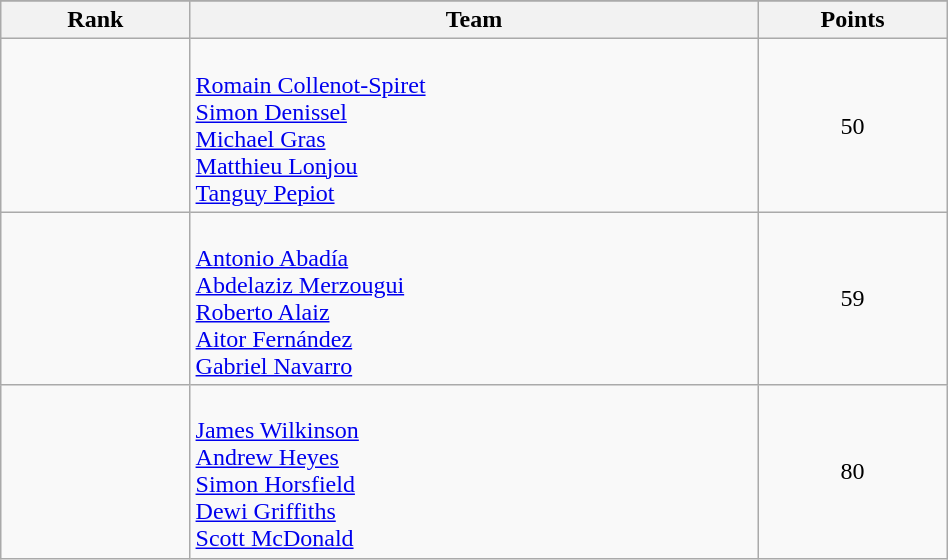<table class="wikitable" style="width:50%;">
<tr>
</tr>
<tr>
<th width=10%>Rank</th>
<th width=30%>Team</th>
<th width=10%>Points</th>
</tr>
<tr style="text-align:center;">
<td></td>
<td style="text-align:left;"><br><a href='#'>Romain Collenot-Spiret</a><br><a href='#'>Simon Denissel</a><br><a href='#'>Michael Gras</a><br><a href='#'>Matthieu Lonjou</a><br><a href='#'>Tanguy Pepiot</a></td>
<td>50</td>
</tr>
<tr style="text-align:center;">
<td></td>
<td style="text-align:left;"><br><a href='#'>Antonio Abadía</a><br><a href='#'>Abdelaziz Merzougui</a><br><a href='#'>Roberto Alaiz</a><br><a href='#'>Aitor Fernández</a><br><a href='#'>Gabriel Navarro</a></td>
<td>59</td>
</tr>
<tr style="text-align:center;">
<td></td>
<td style="text-align:left;"><br><a href='#'>James Wilkinson</a><br><a href='#'>Andrew Heyes</a><br><a href='#'>Simon Horsfield</a><br><a href='#'>Dewi Griffiths</a><br><a href='#'>Scott McDonald</a></td>
<td>80</td>
</tr>
</table>
